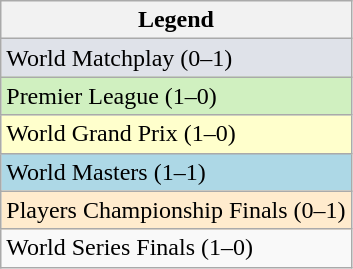<table class="wikitable">
<tr>
<th>Legend</th>
</tr>
<tr style="background:#dfe2e9;">
<td>World Matchplay (0–1)</td>
</tr>
<tr style="background:#d0f0c0;">
<td>Premier League (1–0)</td>
</tr>
<tr style="background:#FFFFCC;">
<td>World Grand Prix (1–0)</td>
</tr>
<tr bgcolor="lightblue">
<td>World Masters (1–1)</td>
</tr>
<tr style="background:#ffebcd;">
<td>Players Championship Finals (0–1)</td>
</tr>
<tr>
<td>World Series Finals (1–0)</td>
</tr>
</table>
